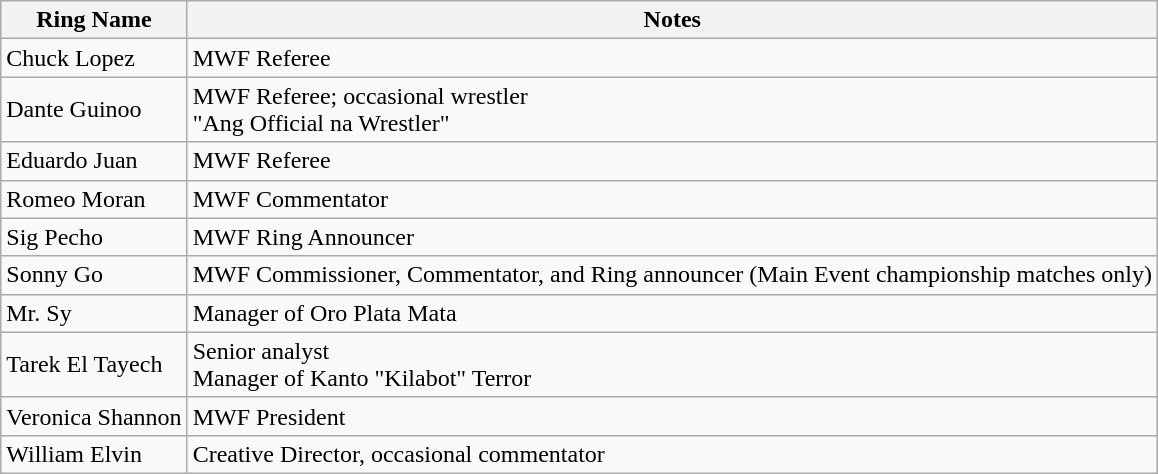<table class="wikitable sortable">
<tr>
<th>Ring Name</th>
<th>Notes</th>
</tr>
<tr>
<td>Chuck Lopez</td>
<td>MWF Referee</td>
</tr>
<tr>
<td>Dante Guinoo</td>
<td>MWF Referee; occasional wrestler<br>"Ang Official na Wrestler"</td>
</tr>
<tr>
<td>Eduardo Juan</td>
<td>MWF Referee</td>
</tr>
<tr>
<td>Romeo Moran</td>
<td>MWF Commentator</td>
</tr>
<tr>
<td>Sig Pecho</td>
<td>MWF Ring Announcer</td>
</tr>
<tr>
<td>Sonny Go</td>
<td>MWF Commissioner, Commentator, and Ring announcer (Main Event championship matches only)</td>
</tr>
<tr>
<td>Mr. Sy</td>
<td>Manager of Oro Plata Mata</td>
</tr>
<tr>
<td>Tarek El Tayech</td>
<td>Senior analyst<br>Manager of Kanto "Kilabot" Terror</td>
</tr>
<tr>
<td>Veronica Shannon</td>
<td>MWF President</td>
</tr>
<tr>
<td>William Elvin</td>
<td>Creative Director, occasional commentator</td>
</tr>
</table>
